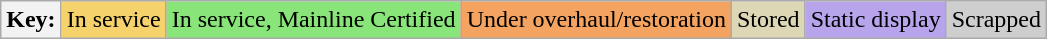<table class="wikitable">
<tr>
<th>Key:</th>
<td bgcolor=#F5D26C>In service</td>
<td bgcolor=#89E579>In service, Mainline Certified</td>
<td bgcolor=#f4a460>Under overhaul/restoration</td>
<td bgcolor=#DED7B6>Stored</td>
<td bgcolor=#B7A4EB>Static display</td>
<td bgcolor=#cecece>Scrapped</td>
</tr>
</table>
